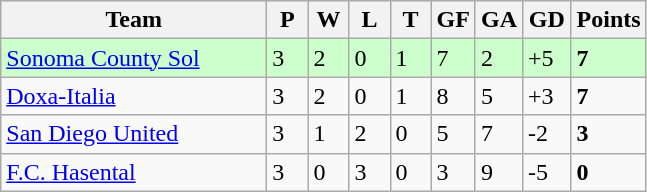<table class="wikitable">
<tr>
<th width="170">Team</th>
<th width="20">P</th>
<th width="20">W</th>
<th width="20">L</th>
<th width="20">T</th>
<th width="20">GF</th>
<th width="20">GA</th>
<th width="25">GD</th>
<th>Points</th>
</tr>
<tr bgcolor=#ccffcc>
<td><a href='#'>Sonoma County Sol</a></td>
<td>3</td>
<td>2</td>
<td>0</td>
<td>1</td>
<td>7</td>
<td>2</td>
<td>+5</td>
<td><strong>7</strong></td>
</tr>
<tr>
<td><a href='#'>Doxa-Italia</a></td>
<td>3</td>
<td>2</td>
<td>0</td>
<td>1</td>
<td>8</td>
<td>5</td>
<td>+3</td>
<td><strong>7</strong></td>
</tr>
<tr>
<td><a href='#'>San Diego United</a></td>
<td>3</td>
<td>1</td>
<td>2</td>
<td>0</td>
<td>5</td>
<td>7</td>
<td>-2</td>
<td><strong>3</strong></td>
</tr>
<tr>
<td><a href='#'>F.C. Hasental</a></td>
<td>3</td>
<td>0</td>
<td>3</td>
<td>0</td>
<td>3</td>
<td>9</td>
<td>-5</td>
<td><strong>0</strong></td>
</tr>
</table>
